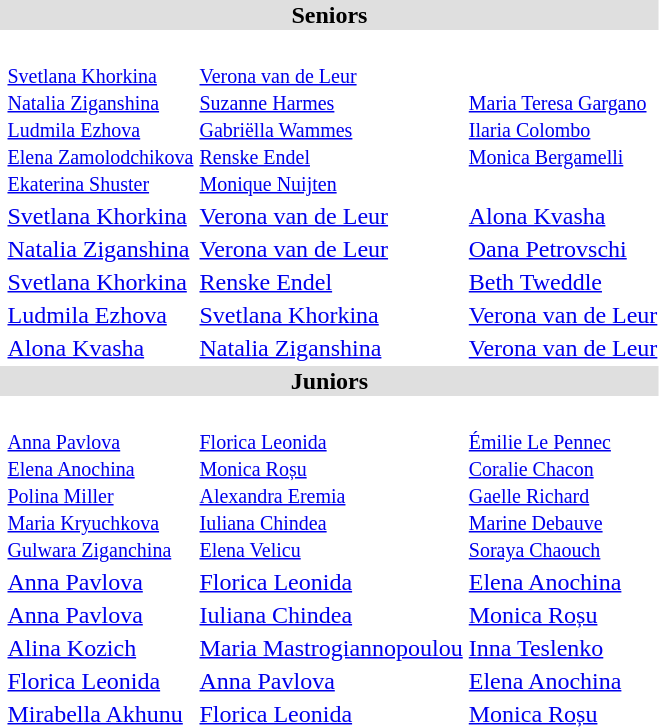<table>
<tr style="background:#dfdfdf;">
<td colspan="4" style="text-align:center;"><strong>Seniors</strong></td>
</tr>
<tr>
<th scope=row style="text-align:left"><br></th>
<td><br><small><a href='#'>Svetlana Khorkina</a><br><a href='#'>Natalia Ziganshina</a><br><a href='#'>Ludmila Ezhova</a><br><a href='#'>Elena Zamolodchikova</a><br><a href='#'>Ekaterina Shuster</a></small></td>
<td><br><small><a href='#'>Verona van de Leur</a><br><a href='#'>Suzanne Harmes</a><br><a href='#'>Gabriëlla Wammes</a><br><a href='#'>Renske Endel</a><br><a href='#'>Monique Nuijten</a></small></td>
<td><br><small><a href='#'>Maria Teresa Gargano</a><br><a href='#'>Ilaria Colombo</a><br><a href='#'>Monica Bergamelli</a></small></td>
</tr>
<tr>
<th scope=row style="text-align:left"><br></th>
<td> <a href='#'>Svetlana Khorkina</a></td>
<td> <a href='#'>Verona van de Leur</a></td>
<td> <a href='#'>Alona Kvasha</a></td>
</tr>
<tr>
<th scope=row style="text-align:left"><br></th>
<td> <a href='#'>Natalia Ziganshina</a></td>
<td> <a href='#'>Verona van de Leur</a></td>
<td> <a href='#'>Oana Petrovschi</a></td>
</tr>
<tr>
<th scope=row style="text-align:left"><br></th>
<td> <a href='#'>Svetlana Khorkina</a></td>
<td> <a href='#'>Renske Endel</a></td>
<td> <a href='#'>Beth Tweddle</a></td>
</tr>
<tr>
<th scope=row style="text-align:left"><br></th>
<td> <a href='#'>Ludmila Ezhova</a></td>
<td> <a href='#'>Svetlana Khorkina</a></td>
<td> <a href='#'>Verona van de Leur</a></td>
</tr>
<tr>
<th scope=row style="text-align:left"><br></th>
<td> <a href='#'>Alona Kvasha</a></td>
<td> <a href='#'>Natalia Ziganshina</a></td>
<td> <a href='#'>Verona van de Leur</a></td>
</tr>
<tr style="background:#dfdfdf;">
<td colspan="4" style="text-align:center;"><strong>Juniors</strong></td>
</tr>
<tr>
<th scope=row style="text-align:left"><br></th>
<td><br><small><a href='#'>Anna Pavlova</a><br><a href='#'>Elena Anochina</a><br><a href='#'>Polina Miller</a><br><a href='#'>Maria Kryuchkova</a><br><a href='#'>Gulwara Ziganchina</a></small></td>
<td><br><small><a href='#'>Florica Leonida</a><br><a href='#'>Monica Roșu</a><br><a href='#'>Alexandra Eremia</a><br><a href='#'>Iuliana Chindea</a><br><a href='#'>Elena Velicu</a></small></td>
<td><br><small><a href='#'>Émilie Le Pennec</a><br><a href='#'>Coralie Chacon</a><br><a href='#'>Gaelle Richard</a><br><a href='#'>Marine Debauve</a><br><a href='#'>Soraya Chaouch</a></small></td>
</tr>
<tr>
<th scope=row style="text-align:left"><br></th>
<td> <a href='#'>Anna Pavlova</a></td>
<td> <a href='#'>Florica Leonida</a></td>
<td> <a href='#'>Elena Anochina</a></td>
</tr>
<tr>
<th scope=row style="text-align:left"><br></th>
<td> <a href='#'>Anna Pavlova</a></td>
<td> <a href='#'>Iuliana Chindea</a></td>
<td> <a href='#'>Monica Roșu</a></td>
</tr>
<tr>
<th scope=row style="text-align:left"><br></th>
<td> <a href='#'>Alina Kozich</a></td>
<td> <a href='#'>Maria Mastrogiannopoulou</a></td>
<td> <a href='#'>Inna Teslenko</a></td>
</tr>
<tr>
<th scope=row style="text-align:left"><br></th>
<td> <a href='#'>Florica Leonida</a></td>
<td> <a href='#'>Anna Pavlova</a></td>
<td> <a href='#'>Elena Anochina</a></td>
</tr>
<tr>
<th scope=row style="text-align:left"><br></th>
<td> <a href='#'>Mirabella Akhunu</a></td>
<td> <a href='#'>Florica Leonida</a></td>
<td> <a href='#'>Monica Roșu</a></td>
</tr>
</table>
